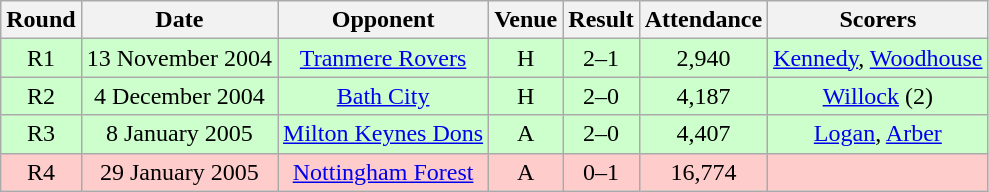<table class= "wikitable " style="font-size:100%; text-align:center">
<tr>
<th>Round</th>
<th>Date</th>
<th>Opponent</th>
<th>Venue</th>
<th>Result</th>
<th>Attendance</th>
<th>Scorers</th>
</tr>
<tr style="background: #CCFFCC;">
<td>R1</td>
<td>13 November 2004</td>
<td><a href='#'>Tranmere Rovers</a></td>
<td>H</td>
<td>2–1</td>
<td>2,940</td>
<td><a href='#'>Kennedy</a>, <a href='#'>Woodhouse</a></td>
</tr>
<tr style="background: #CCFFCC;">
<td>R2</td>
<td>4 December 2004</td>
<td><a href='#'>Bath City</a></td>
<td>H</td>
<td>2–0</td>
<td>4,187</td>
<td><a href='#'>Willock</a> (2)</td>
</tr>
<tr style="background: #CCFFCC;">
<td>R3</td>
<td>8 January 2005</td>
<td><a href='#'>Milton Keynes Dons</a></td>
<td>A</td>
<td>2–0</td>
<td>4,407</td>
<td><a href='#'>Logan</a>, <a href='#'>Arber</a></td>
</tr>
<tr style="background: #FFCCCC;">
<td>R4</td>
<td>29 January 2005</td>
<td><a href='#'>Nottingham Forest</a></td>
<td>A</td>
<td>0–1</td>
<td>16,774</td>
<td></td>
</tr>
</table>
